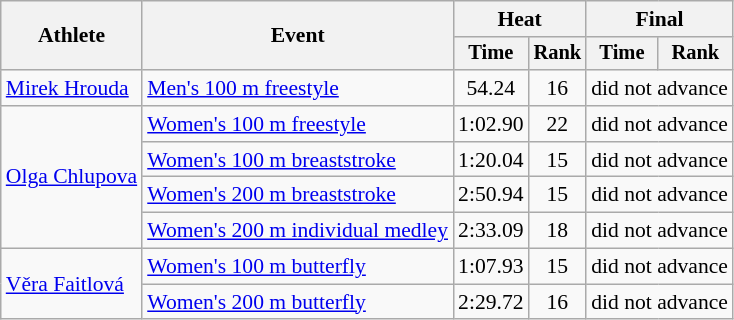<table class="wikitable" style="text-align:center; font-size:90%">
<tr>
<th rowspan="2">Athlete</th>
<th rowspan="2">Event</th>
<th colspan="2">Heat</th>
<th colspan="2">Final</th>
</tr>
<tr style="font-size:95%">
<th>Time</th>
<th>Rank</th>
<th>Time</th>
<th>Rank</th>
</tr>
<tr>
<td align=left><a href='#'>Mirek Hrouda</a></td>
<td align=left><a href='#'>Men's 100 m freestyle</a></td>
<td>54.24</td>
<td>16</td>
<td colspan=2>did not advance</td>
</tr>
<tr>
<td align=left rowspan=4><a href='#'>Olga Chlupova</a></td>
<td align=left><a href='#'>Women's 100 m freestyle</a></td>
<td>1:02.90</td>
<td>22</td>
<td colspan=2>did not advance</td>
</tr>
<tr>
<td align=left><a href='#'>Women's 100 m breaststroke</a></td>
<td>1:20.04</td>
<td>15</td>
<td colspan=2>did not advance</td>
</tr>
<tr>
<td align=left><a href='#'>Women's 200 m breaststroke</a></td>
<td>2:50.94</td>
<td>15</td>
<td colspan=2>did not advance</td>
</tr>
<tr>
<td align=left><a href='#'>Women's 200 m individual medley</a></td>
<td>2:33.09</td>
<td>18</td>
<td colspan=2>did not advance</td>
</tr>
<tr>
<td align=left rowspan=2><a href='#'>Věra Faitlová</a></td>
<td align=left><a href='#'>Women's 100 m butterfly</a></td>
<td>1:07.93</td>
<td>15</td>
<td colspan=2>did not advance</td>
</tr>
<tr>
<td align=left><a href='#'>Women's 200 m butterfly</a></td>
<td>2:29.72</td>
<td>16</td>
<td colspan=2>did not advance</td>
</tr>
</table>
